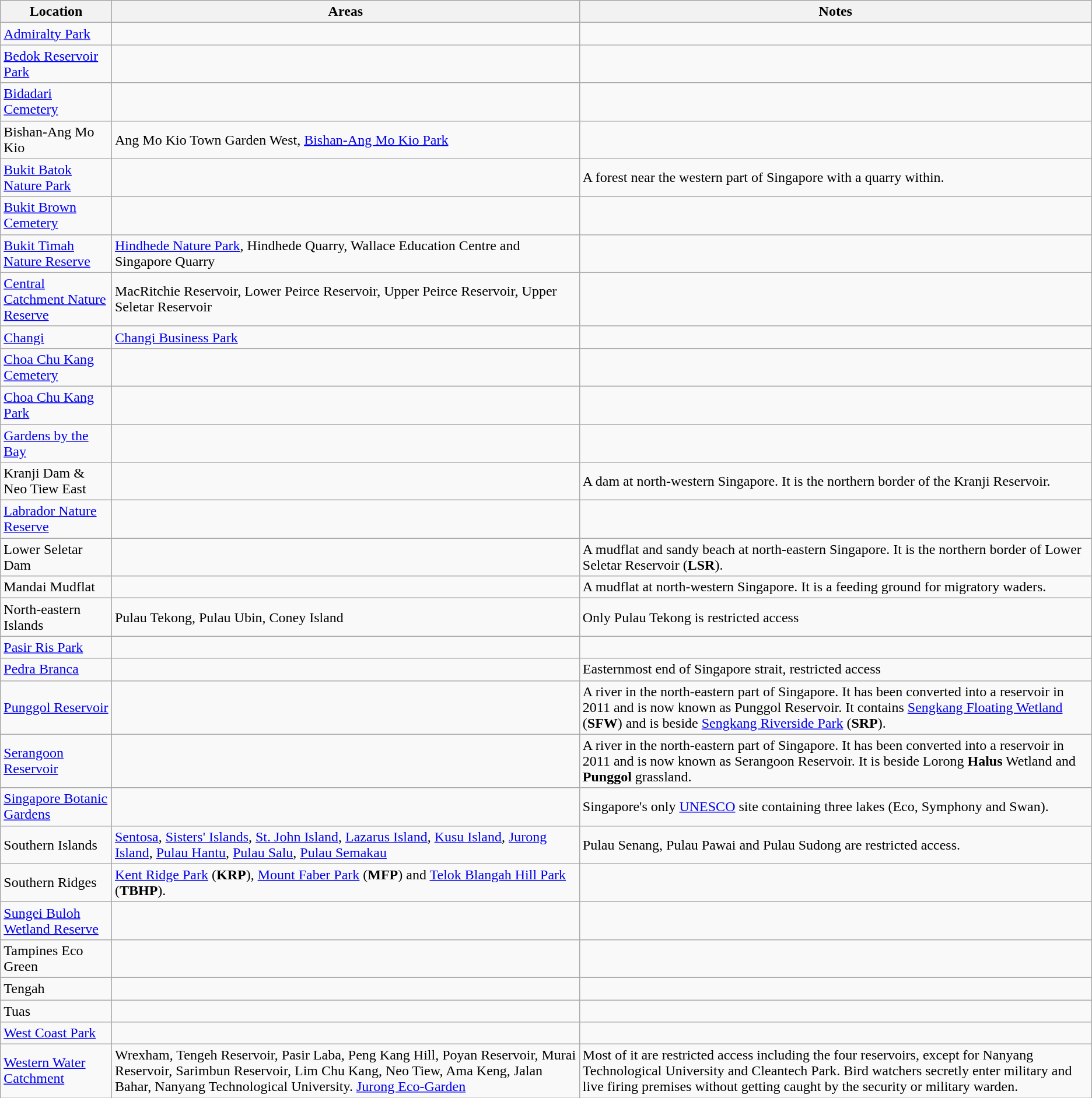<table class="wikitable">
<tr>
<th>Location</th>
<th>Areas</th>
<th>Notes</th>
</tr>
<tr>
<td><a href='#'>Admiralty Park</a></td>
<td></td>
<td></td>
</tr>
<tr>
<td><a href='#'>Bedok Reservoir Park</a></td>
<td></td>
<td></td>
</tr>
<tr>
<td><a href='#'>Bidadari Cemetery</a></td>
<td></td>
<td></td>
</tr>
<tr>
<td>Bishan-Ang Mo Kio</td>
<td>Ang Mo Kio Town Garden West, <a href='#'>Bishan-Ang Mo Kio Park</a></td>
<td></td>
</tr>
<tr>
<td><a href='#'>Bukit Batok Nature Park</a></td>
<td></td>
<td>A forest near the western part of Singapore with a quarry within.</td>
</tr>
<tr>
<td><a href='#'>Bukit Brown Cemetery</a></td>
<td></td>
<td></td>
</tr>
<tr>
<td><a href='#'>Bukit Timah Nature Reserve</a></td>
<td><a href='#'>Hindhede Nature Park</a>, Hindhede Quarry, Wallace Education Centre and Singapore Quarry</td>
<td></td>
</tr>
<tr>
<td><a href='#'>Central Catchment Nature Reserve</a></td>
<td>MacRitchie Reservoir, Lower Peirce Reservoir, Upper Peirce Reservoir, Upper Seletar Reservoir</td>
<td></td>
</tr>
<tr>
<td><a href='#'>Changi</a></td>
<td><a href='#'>Changi Business Park</a></td>
<td></td>
</tr>
<tr>
<td><a href='#'>Choa Chu Kang Cemetery</a></td>
<td></td>
<td></td>
</tr>
<tr>
<td><a href='#'>Choa Chu Kang Park</a></td>
<td></td>
<td></td>
</tr>
<tr>
<td><a href='#'>Gardens by the Bay</a></td>
<td></td>
<td></td>
</tr>
<tr>
<td>Kranji Dam & Neo Tiew East</td>
<td></td>
<td>A dam at north-western Singapore. It is the northern border of the Kranji Reservoir.</td>
</tr>
<tr>
<td><a href='#'>Labrador Nature Reserve</a></td>
<td></td>
<td></td>
</tr>
<tr>
<td>Lower Seletar Dam</td>
<td></td>
<td>A mudflat and sandy beach at north-eastern Singapore. It is the northern border of Lower Seletar Reservoir (<strong>LSR</strong>).</td>
</tr>
<tr>
<td>Mandai Mudflat</td>
<td></td>
<td>A mudflat at north-western Singapore. It is a feeding ground for migratory waders.</td>
</tr>
<tr>
<td>North-eastern Islands</td>
<td>Pulau Tekong, Pulau Ubin, Coney Island</td>
<td>Only Pulau Tekong is restricted access</td>
</tr>
<tr>
<td><a href='#'>Pasir Ris Park</a></td>
<td></td>
<td></td>
</tr>
<tr>
<td><a href='#'>Pedra Branca</a></td>
<td></td>
<td>Easternmost end of Singapore strait, restricted access</td>
</tr>
<tr>
<td><a href='#'>Punggol Reservoir</a></td>
<td></td>
<td>A river in the north-eastern part of Singapore. It has been converted into a reservoir in 2011 and is now known as Punggol Reservoir. It contains <a href='#'>Sengkang Floating Wetland</a> (<strong>SFW</strong>) and is beside <a href='#'>Sengkang Riverside Park</a> (<strong>SRP</strong>).</td>
</tr>
<tr>
<td><a href='#'>Serangoon Reservoir</a></td>
<td></td>
<td>A river in the north-eastern part of Singapore. It has been converted into a reservoir in 2011 and is now known as Serangoon Reservoir. It is beside Lorong <strong>Halus</strong> Wetland and <strong>Punggol</strong> grassland.</td>
</tr>
<tr>
<td><a href='#'>Singapore Botanic Gardens</a></td>
<td></td>
<td>Singapore's only <a href='#'>UNESCO</a> site containing three lakes (Eco, Symphony and Swan).</td>
</tr>
<tr>
<td>Southern Islands</td>
<td><a href='#'>Sentosa</a>, <a href='#'>Sisters' Islands</a>, <a href='#'>St. John Island</a>, <a href='#'>Lazarus Island</a>, <a href='#'>Kusu Island</a>, <a href='#'>Jurong Island</a>, <a href='#'>Pulau Hantu</a>, <a href='#'>Pulau Salu</a>, <a href='#'>Pulau Semakau</a></td>
<td>Pulau Senang, Pulau Pawai and Pulau Sudong are restricted access.</td>
</tr>
<tr>
<td>Southern Ridges</td>
<td><a href='#'>Kent Ridge Park</a> (<strong>KRP</strong>), <a href='#'>Mount Faber Park</a> (<strong>MFP</strong>) and <a href='#'>Telok Blangah Hill Park</a> (<strong>TBHP</strong>).</td>
<td></td>
</tr>
<tr>
<td><a href='#'>Sungei Buloh Wetland Reserve</a></td>
<td></td>
<td></td>
</tr>
<tr>
<td>Tampines Eco Green</td>
<td></td>
<td></td>
</tr>
<tr>
<td>Tengah</td>
<td></td>
<td></td>
</tr>
<tr>
<td>Tuas</td>
<td></td>
<td></td>
</tr>
<tr>
<td><a href='#'>West Coast Park</a></td>
<td></td>
<td></td>
</tr>
<tr>
<td><a href='#'>Western Water Catchment</a></td>
<td>Wrexham, Tengeh Reservoir, Pasir Laba, Peng Kang Hill, Poyan Reservoir, Murai Reservoir, Sarimbun Reservoir, Lim Chu Kang, Neo Tiew, Ama Keng, Jalan Bahar, Nanyang Technological University. <a href='#'>Jurong Eco-Garden</a></td>
<td>Most of it are restricted access including the four reservoirs, except for Nanyang Technological University and Cleantech Park. Bird watchers secretly enter military and live firing premises without getting caught by the security or military warden.</td>
</tr>
</table>
